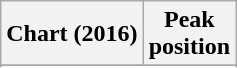<table class="wikitable sortable plainrowheaders" style="text-align:center">
<tr>
<th scope="col">Chart (2016)</th>
<th scope="col">Peak<br>position</th>
</tr>
<tr>
</tr>
<tr>
</tr>
</table>
